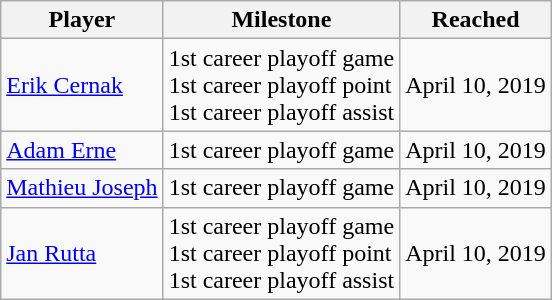<table class="wikitable sortable">
<tr align=center>
<th>Player</th>
<th>Milestone</th>
<th data-sort-type="date">Reached</th>
</tr>
<tr>
<td><a href='#'>Erik Cernak</a></td>
<td>1st career playoff game<br>1st career playoff point<br>1st career playoff assist</td>
<td>April 10, 2019</td>
</tr>
<tr>
<td><a href='#'>Adam Erne</a></td>
<td>1st career playoff game</td>
<td>April 10, 2019</td>
</tr>
<tr>
<td><a href='#'>Mathieu Joseph</a></td>
<td>1st career playoff game</td>
<td>April 10, 2019</td>
</tr>
<tr>
<td><a href='#'>Jan Rutta</a></td>
<td>1st career playoff game<br>1st career playoff point<br>1st career playoff assist</td>
<td>April 10, 2019</td>
</tr>
</table>
